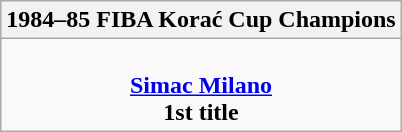<table class=wikitable style="text-align:center; margin:auto">
<tr>
<th>1984–85 FIBA Korać Cup Champions</th>
</tr>
<tr>
<td><br> <strong><a href='#'>Simac Milano</a></strong> <br> <strong>1st title</strong></td>
</tr>
</table>
